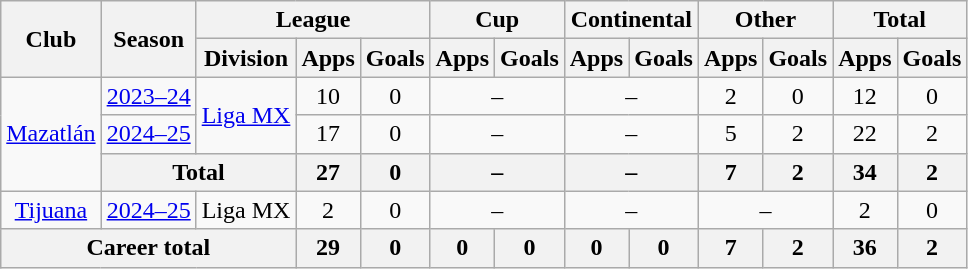<table class="wikitable" style="text-align: center">
<tr>
<th rowspan="2">Club</th>
<th rowspan="2">Season</th>
<th colspan="3">League</th>
<th colspan="2">Cup</th>
<th colspan="2">Continental</th>
<th colspan="2">Other</th>
<th colspan="2">Total</th>
</tr>
<tr>
<th>Division</th>
<th>Apps</th>
<th>Goals</th>
<th>Apps</th>
<th>Goals</th>
<th>Apps</th>
<th>Goals</th>
<th>Apps</th>
<th>Goals</th>
<th>Apps</th>
<th>Goals</th>
</tr>
<tr>
<td rowspan="3"><a href='#'>Mazatlán</a></td>
<td><a href='#'>2023–24</a></td>
<td rowspan="2"><a href='#'>Liga MX</a></td>
<td>10</td>
<td>0</td>
<td colspan="2">–</td>
<td colspan="2">–</td>
<td>2</td>
<td>0</td>
<td>12</td>
<td>0</td>
</tr>
<tr>
<td><a href='#'>2024–25</a></td>
<td>17</td>
<td>0</td>
<td colspan="2">–</td>
<td colspan="2">–</td>
<td>5</td>
<td>2</td>
<td>22</td>
<td>2</td>
</tr>
<tr>
<th colspan="2">Total</th>
<th>27</th>
<th>0</th>
<th colspan="2">–</th>
<th colspan="2">–</th>
<th>7</th>
<th>2</th>
<th>34</th>
<th>2</th>
</tr>
<tr>
<td><a href='#'>Tijuana</a></td>
<td><a href='#'>2024–25</a></td>
<td>Liga MX</td>
<td>2</td>
<td>0</td>
<td colspan="2">–</td>
<td colspan="2">–</td>
<td colspan="2">–</td>
<td>2</td>
<td>0</td>
</tr>
<tr>
<th colspan="3">Career total</th>
<th>29</th>
<th>0</th>
<th>0</th>
<th>0</th>
<th>0</th>
<th>0</th>
<th>7</th>
<th>2</th>
<th>36</th>
<th>2</th>
</tr>
</table>
